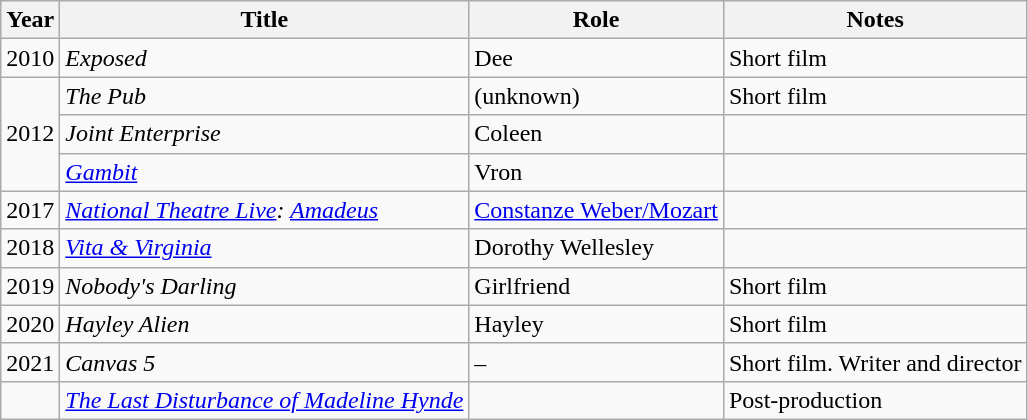<table class="wikitable sortable">
<tr>
<th>Year</th>
<th>Title</th>
<th>Role</th>
<th class="unsortable">Notes</th>
</tr>
<tr>
<td>2010</td>
<td><em>Exposed</em></td>
<td>Dee</td>
<td>Short film</td>
</tr>
<tr>
<td rowspan="3">2012</td>
<td><em>The Pub</em></td>
<td>(unknown)</td>
<td>Short film</td>
</tr>
<tr>
<td><em>Joint Enterprise</em></td>
<td>Coleen</td>
<td></td>
</tr>
<tr>
<td><em><a href='#'>Gambit</a></em></td>
<td>Vron</td>
<td></td>
</tr>
<tr>
<td>2017</td>
<td><em><a href='#'>National Theatre Live</a>: <a href='#'>Amadeus</a></em></td>
<td><a href='#'>Constanze Weber/Mozart</a></td>
<td></td>
</tr>
<tr>
<td>2018</td>
<td><em><a href='#'>Vita & Virginia</a></em></td>
<td>Dorothy Wellesley</td>
<td></td>
</tr>
<tr>
<td>2019</td>
<td><em>Nobody's Darling</em></td>
<td>Girlfriend</td>
<td>Short film</td>
</tr>
<tr>
<td>2020</td>
<td><em>Hayley Alien</em></td>
<td>Hayley</td>
<td>Short film</td>
</tr>
<tr>
<td>2021</td>
<td><em>Canvas 5</em></td>
<td>–</td>
<td>Short film. Writer and director</td>
</tr>
<tr>
<td></td>
<td><em><a href='#'>The Last Disturbance of Madeline Hynde</a></em></td>
<td></td>
<td>Post-production</td>
</tr>
</table>
